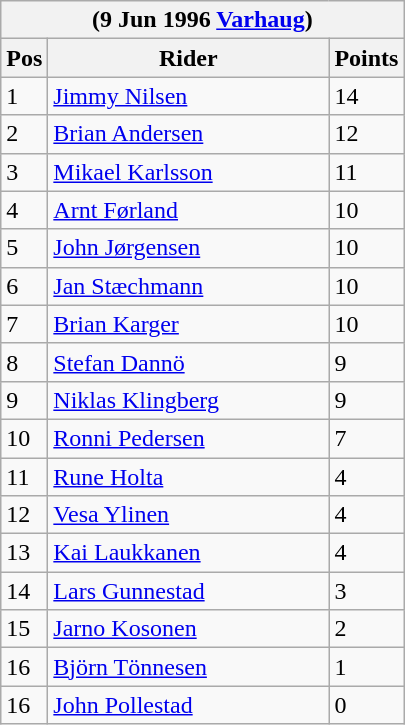<table class="wikitable">
<tr>
<th colspan="6">(9 Jun 1996  <a href='#'>Varhaug</a>)</th>
</tr>
<tr>
<th width=20>Pos</th>
<th width=180>Rider</th>
<th width=40>Points</th>
</tr>
<tr>
<td>1</td>
<td style="text-align:left;"> <a href='#'>Jimmy Nilsen</a></td>
<td>14</td>
</tr>
<tr>
<td>2</td>
<td style="text-align:left;"> <a href='#'>Brian Andersen</a></td>
<td>12</td>
</tr>
<tr>
<td>3</td>
<td style="text-align:left;"> <a href='#'>Mikael Karlsson</a></td>
<td>11</td>
</tr>
<tr>
<td>4</td>
<td style="text-align:left;"> <a href='#'>Arnt Førland</a></td>
<td>10</td>
</tr>
<tr>
<td>5</td>
<td style="text-align:left;"> <a href='#'>John Jørgensen</a></td>
<td>10</td>
</tr>
<tr>
<td>6</td>
<td style="text-align:left;"> <a href='#'>Jan Stæchmann</a></td>
<td>10</td>
</tr>
<tr>
<td>7</td>
<td style="text-align:left;"> <a href='#'>Brian Karger</a></td>
<td>10</td>
</tr>
<tr>
<td>8</td>
<td style="text-align:left;"> <a href='#'>Stefan Dannö</a></td>
<td>9</td>
</tr>
<tr>
<td>9</td>
<td style="text-align:left;"> <a href='#'>Niklas Klingberg</a></td>
<td>9</td>
</tr>
<tr>
<td>10</td>
<td style="text-align:left;"> <a href='#'>Ronni Pedersen</a></td>
<td>7</td>
</tr>
<tr>
<td>11</td>
<td style="text-align:left;"> <a href='#'>Rune Holta</a></td>
<td>4</td>
</tr>
<tr>
<td>12</td>
<td style="text-align:left;"> <a href='#'>Vesa Ylinen</a></td>
<td>4</td>
</tr>
<tr>
<td>13</td>
<td style="text-align:left;"> <a href='#'>Kai Laukkanen</a></td>
<td>4</td>
</tr>
<tr>
<td>14</td>
<td style="text-align:left;"> <a href='#'>Lars Gunnestad</a></td>
<td>3</td>
</tr>
<tr>
<td>15</td>
<td style="text-align:left;"> <a href='#'>Jarno Kosonen</a></td>
<td>2</td>
</tr>
<tr>
<td>16</td>
<td style="text-align:left;"> <a href='#'>Björn Tönnesen</a></td>
<td>1</td>
</tr>
<tr>
<td>16</td>
<td style="text-align:left;"> <a href='#'>John Pollestad</a></td>
<td>0</td>
</tr>
</table>
